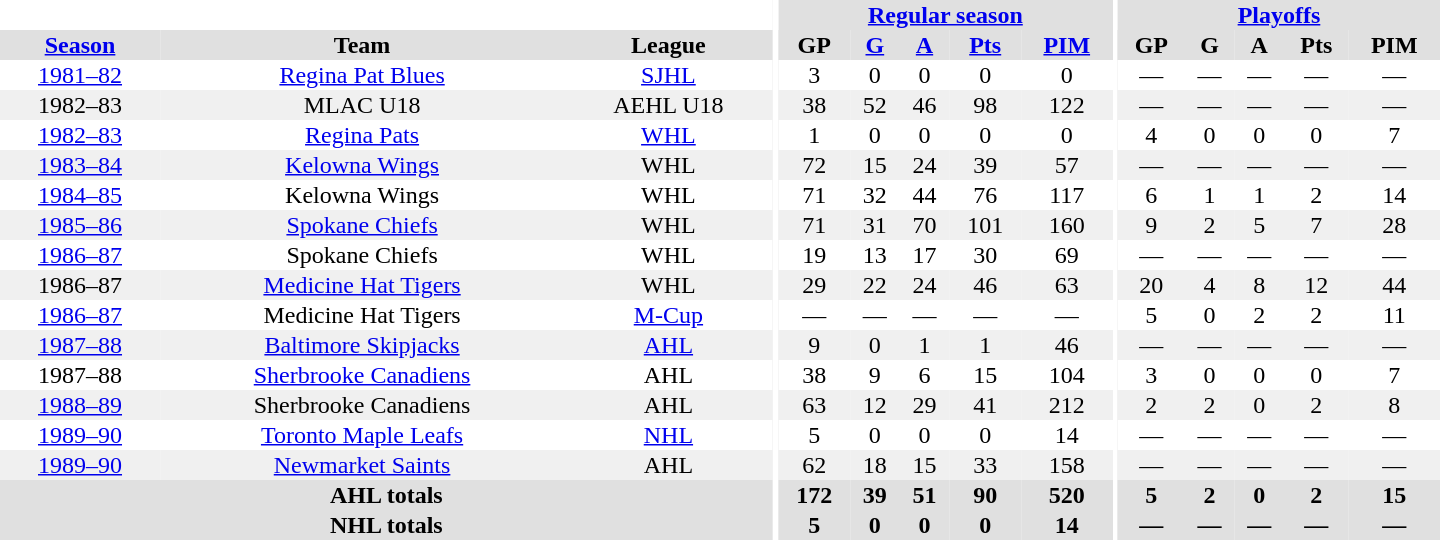<table border="0" cellpadding="1" cellspacing="0" style="text-align:center; width:60em">
<tr bgcolor="#e0e0e0">
<th colspan="3" bgcolor="#ffffff"></th>
<th rowspan="100" bgcolor="#ffffff"></th>
<th colspan="5"><a href='#'>Regular season</a></th>
<th rowspan="100" bgcolor="#ffffff"></th>
<th colspan="5"><a href='#'>Playoffs</a></th>
</tr>
<tr bgcolor="#e0e0e0">
<th><a href='#'>Season</a></th>
<th>Team</th>
<th>League</th>
<th>GP</th>
<th><a href='#'>G</a></th>
<th><a href='#'>A</a></th>
<th><a href='#'>Pts</a></th>
<th><a href='#'>PIM</a></th>
<th>GP</th>
<th>G</th>
<th>A</th>
<th>Pts</th>
<th>PIM</th>
</tr>
<tr>
<td><a href='#'>1981–82</a></td>
<td><a href='#'>Regina Pat Blues</a></td>
<td><a href='#'>SJHL</a></td>
<td>3</td>
<td>0</td>
<td>0</td>
<td>0</td>
<td>0</td>
<td>—</td>
<td>—</td>
<td>—</td>
<td>—</td>
<td>—</td>
</tr>
<tr bgcolor="#f0f0f0">
<td>1982–83</td>
<td>MLAC U18</td>
<td>AEHL U18</td>
<td>38</td>
<td>52</td>
<td>46</td>
<td>98</td>
<td>122</td>
<td>—</td>
<td>—</td>
<td>—</td>
<td>—</td>
<td>—</td>
</tr>
<tr>
<td><a href='#'>1982–83</a></td>
<td><a href='#'>Regina Pats</a></td>
<td><a href='#'>WHL</a></td>
<td>1</td>
<td>0</td>
<td>0</td>
<td>0</td>
<td>0</td>
<td>4</td>
<td>0</td>
<td>0</td>
<td>0</td>
<td>7</td>
</tr>
<tr bgcolor="#f0f0f0">
<td><a href='#'>1983–84</a></td>
<td><a href='#'>Kelowna Wings</a></td>
<td>WHL</td>
<td>72</td>
<td>15</td>
<td>24</td>
<td>39</td>
<td>57</td>
<td>—</td>
<td>—</td>
<td>—</td>
<td>—</td>
<td>—</td>
</tr>
<tr>
<td><a href='#'>1984–85</a></td>
<td>Kelowna Wings</td>
<td>WHL</td>
<td>71</td>
<td>32</td>
<td>44</td>
<td>76</td>
<td>117</td>
<td>6</td>
<td>1</td>
<td>1</td>
<td>2</td>
<td>14</td>
</tr>
<tr bgcolor="#f0f0f0">
<td><a href='#'>1985–86</a></td>
<td><a href='#'>Spokane Chiefs</a></td>
<td>WHL</td>
<td>71</td>
<td>31</td>
<td>70</td>
<td>101</td>
<td>160</td>
<td>9</td>
<td>2</td>
<td>5</td>
<td>7</td>
<td>28</td>
</tr>
<tr>
<td><a href='#'>1986–87</a></td>
<td>Spokane Chiefs</td>
<td>WHL</td>
<td>19</td>
<td>13</td>
<td>17</td>
<td>30</td>
<td>69</td>
<td>—</td>
<td>—</td>
<td>—</td>
<td>—</td>
<td>—</td>
</tr>
<tr bgcolor="#f0f0f0">
<td>1986–87</td>
<td><a href='#'>Medicine Hat Tigers</a></td>
<td>WHL</td>
<td>29</td>
<td>22</td>
<td>24</td>
<td>46</td>
<td>63</td>
<td>20</td>
<td>4</td>
<td>8</td>
<td>12</td>
<td>44</td>
</tr>
<tr>
<td><a href='#'>1986–87</a></td>
<td>Medicine Hat Tigers</td>
<td><a href='#'>M-Cup</a></td>
<td>—</td>
<td>—</td>
<td>—</td>
<td>—</td>
<td>—</td>
<td>5</td>
<td>0</td>
<td>2</td>
<td>2</td>
<td>11</td>
</tr>
<tr bgcolor="#f0f0f0">
<td><a href='#'>1987–88</a></td>
<td><a href='#'>Baltimore Skipjacks</a></td>
<td><a href='#'>AHL</a></td>
<td>9</td>
<td>0</td>
<td>1</td>
<td>1</td>
<td>46</td>
<td>—</td>
<td>—</td>
<td>—</td>
<td>—</td>
<td>—</td>
</tr>
<tr>
<td>1987–88</td>
<td><a href='#'>Sherbrooke Canadiens</a></td>
<td>AHL</td>
<td>38</td>
<td>9</td>
<td>6</td>
<td>15</td>
<td>104</td>
<td>3</td>
<td>0</td>
<td>0</td>
<td>0</td>
<td>7</td>
</tr>
<tr bgcolor="#f0f0f0">
<td><a href='#'>1988–89</a></td>
<td>Sherbrooke Canadiens</td>
<td>AHL</td>
<td>63</td>
<td>12</td>
<td>29</td>
<td>41</td>
<td>212</td>
<td>2</td>
<td>2</td>
<td>0</td>
<td>2</td>
<td>8</td>
</tr>
<tr>
<td><a href='#'>1989–90</a></td>
<td><a href='#'>Toronto Maple Leafs</a></td>
<td><a href='#'>NHL</a></td>
<td>5</td>
<td>0</td>
<td>0</td>
<td>0</td>
<td>14</td>
<td>—</td>
<td>—</td>
<td>—</td>
<td>—</td>
<td>—</td>
</tr>
<tr bgcolor="#f0f0f0">
<td><a href='#'>1989–90</a></td>
<td><a href='#'>Newmarket Saints</a></td>
<td>AHL</td>
<td>62</td>
<td>18</td>
<td>15</td>
<td>33</td>
<td>158</td>
<td>—</td>
<td>—</td>
<td>—</td>
<td>—</td>
<td>—</td>
</tr>
<tr bgcolor="#e0e0e0">
<th colspan="3">AHL totals</th>
<th>172</th>
<th>39</th>
<th>51</th>
<th>90</th>
<th>520</th>
<th>5</th>
<th>2</th>
<th>0</th>
<th>2</th>
<th>15</th>
</tr>
<tr bgcolor="#e0e0e0">
<th colspan="3">NHL totals</th>
<th>5</th>
<th>0</th>
<th>0</th>
<th>0</th>
<th>14</th>
<th>—</th>
<th>—</th>
<th>—</th>
<th>—</th>
<th>—</th>
</tr>
</table>
